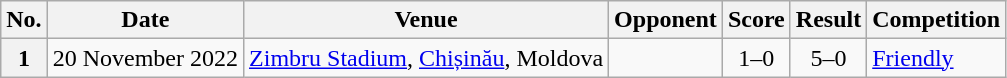<table class="wikitable sortable">
<tr>
<th scope="col">No.</th>
<th scope="col" data-sort-type="date">Date</th>
<th scope="col">Venue</th>
<th scope="col">Opponent</th>
<th scope="col">Score</th>
<th scope="col">Result</th>
<th scope="col">Competition</th>
</tr>
<tr>
<th align="center">1</th>
<td>20 November 2022</td>
<td><a href='#'>Zimbru Stadium</a>, <a href='#'>Chișinău</a>, Moldova</td>
<td></td>
<td align="center">1–0</td>
<td align="center">5–0</td>
<td><a href='#'>Friendly</a></td>
</tr>
</table>
